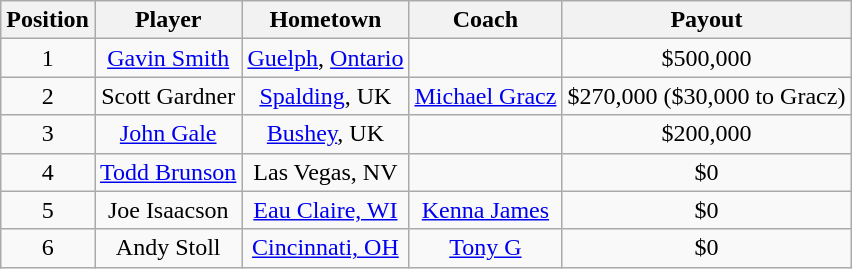<table class="wikitable" style="text-align: center;">
<tr>
<th>Position</th>
<th>Player</th>
<th>Hometown</th>
<th>Coach</th>
<th>Payout</th>
</tr>
<tr>
<td>1</td>
<td><a href='#'>Gavin Smith</a></td>
<td><a href='#'>Guelph</a>, <a href='#'>Ontario</a></td>
<td></td>
<td>$500,000</td>
</tr>
<tr>
<td>2</td>
<td>Scott Gardner</td>
<td><a href='#'>Spalding</a>, UK</td>
<td><a href='#'>Michael Gracz</a></td>
<td>$270,000 ($30,000 to Gracz)</td>
</tr>
<tr>
<td>3</td>
<td><a href='#'>John Gale</a></td>
<td><a href='#'>Bushey</a>, UK</td>
<td></td>
<td>$200,000</td>
</tr>
<tr>
<td>4</td>
<td><a href='#'>Todd Brunson</a></td>
<td>Las Vegas, NV</td>
<td></td>
<td>$0</td>
</tr>
<tr>
<td>5</td>
<td>Joe Isaacson</td>
<td><a href='#'>Eau Claire, WI</a></td>
<td><a href='#'>Kenna James</a></td>
<td>$0</td>
</tr>
<tr>
<td>6</td>
<td>Andy Stoll</td>
<td><a href='#'>Cincinnati, OH</a></td>
<td><a href='#'>Tony G</a></td>
<td>$0</td>
</tr>
</table>
